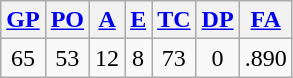<table class="wikitable">
<tr>
<th><a href='#'>GP</a></th>
<th><a href='#'>PO</a></th>
<th><a href='#'>A</a></th>
<th><a href='#'>E</a></th>
<th><a href='#'>TC</a></th>
<th><a href='#'>DP</a></th>
<th><a href='#'>FA</a></th>
</tr>
<tr align=center>
<td>65</td>
<td>53</td>
<td>12</td>
<td>8</td>
<td>73</td>
<td>0</td>
<td>.890</td>
</tr>
</table>
